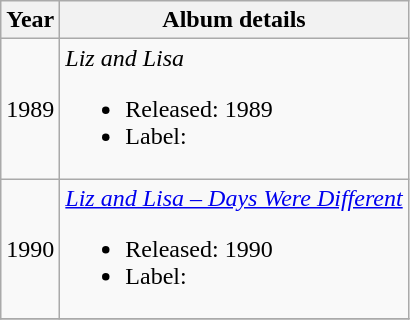<table class="wikitable" style="text-align:center;">
<tr>
<th>Year</th>
<th>Album details</th>
</tr>
<tr>
<td>1989</td>
<td align="left"><em>Liz and Lisa</em><br><ul><li>Released: 1989</li><li>Label:</li></ul></td>
</tr>
<tr>
<td>1990</td>
<td align="left"><em><a href='#'>Liz and Lisa – Days Were Different</a></em><br><ul><li>Released: 1990</li><li>Label:</li></ul></td>
</tr>
<tr>
</tr>
</table>
